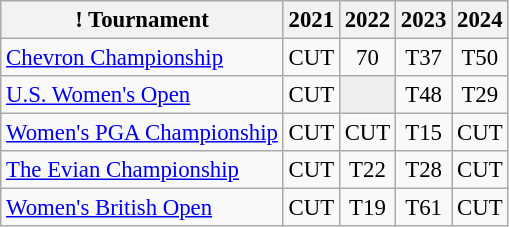<table class="wikitable" style="font-size:95%;text-align:center;">
<tr>
<th>! Tournament</th>
<th>2021</th>
<th>2022</th>
<th>2023</th>
<th>2024</th>
</tr>
<tr>
<td align=left><a href='#'>Chevron Championship</a></td>
<td>CUT</td>
<td>70</td>
<td>T37</td>
<td>T50</td>
</tr>
<tr>
<td align=left><a href='#'>U.S. Women's Open</a></td>
<td>CUT</td>
<td style="background:#eeeeee;"></td>
<td>T48</td>
<td>T29</td>
</tr>
<tr>
<td align=left><a href='#'>Women's PGA Championship</a></td>
<td>CUT</td>
<td>CUT</td>
<td>T15</td>
<td>CUT</td>
</tr>
<tr>
<td align=left><a href='#'>The Evian Championship</a></td>
<td>CUT</td>
<td>T22</td>
<td>T28</td>
<td>CUT</td>
</tr>
<tr>
<td align=left><a href='#'>Women's British Open</a></td>
<td>CUT</td>
<td>T19</td>
<td>T61</td>
<td>CUT</td>
</tr>
</table>
